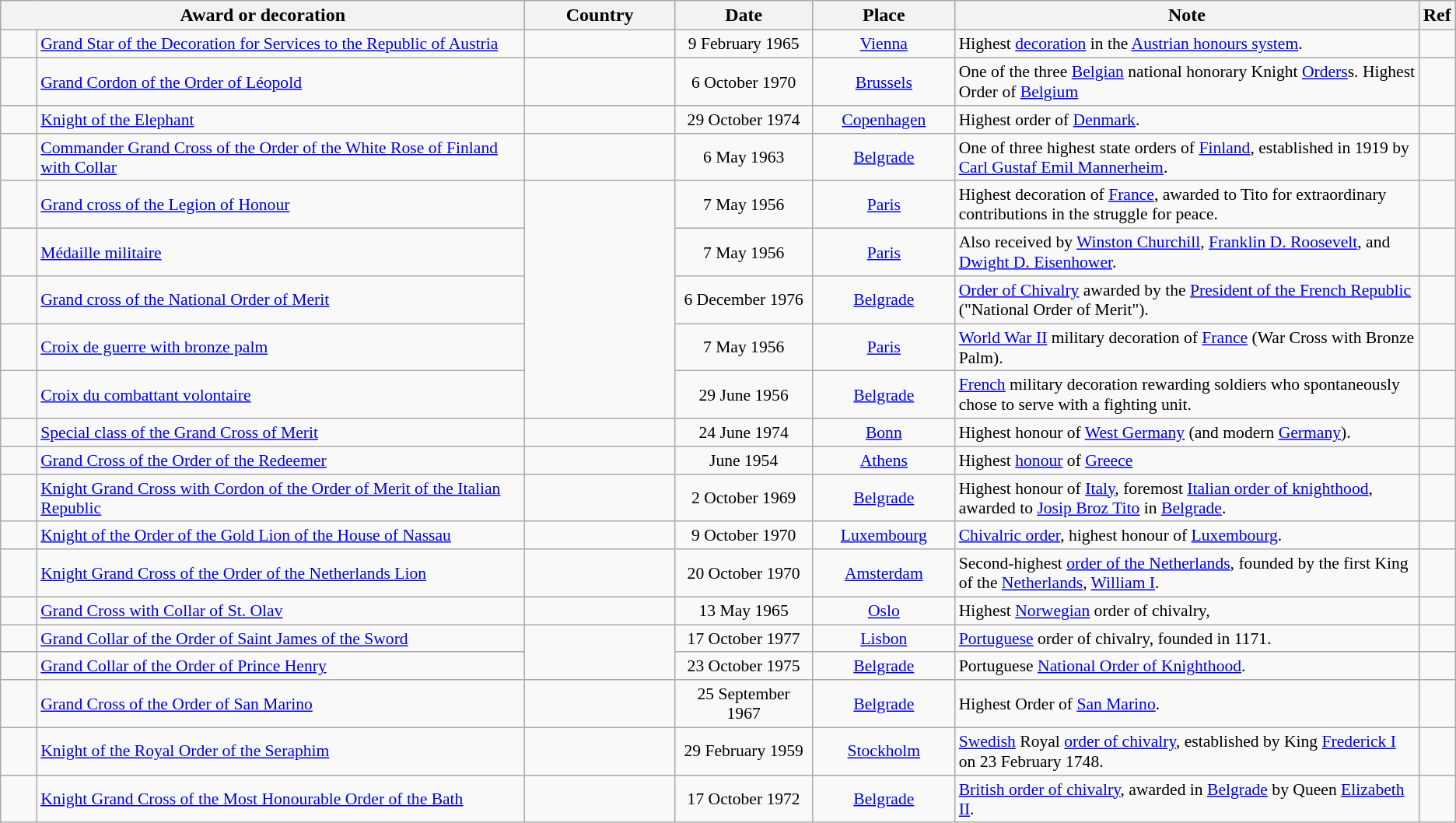<table class="wikitable" style="text-align:left;">
<tr ->
<th colspan=2 width="490px">Award or decoration</th>
<th width="110px">Country</th>
<th width="110px">Date</th>
<th width="110px">Place</th>
<th width="500px">Note</th>
<th>Ref</th>
</tr>
<tr ->
<td align="center" style="width:2em"></td>
<td style="width:37em; font-size:90%;"><a href='#'>Grand Star of the Decoration for Services to the Republic of Austria</a></td>
<td style="width:10em; font-size:90%;"></td>
<td align="center" style="width:9em; font-size:90%;">9 February 1965</td>
<td align="center" style="width:9em; font-size:90%;"><a href='#'>Vienna</a></td>
<td style="font-size:90%; width:20em;">Highest <a href='#'>decoration</a> in the <a href='#'>Austrian honours system</a>.</td>
<td style="width:1em; font-size:90%;"></td>
</tr>
<tr>
<td align="center"></td>
<td style="font-size:90%;"><a href='#'>Grand Cordon of the Order of Léopold</a></td>
<td style="font-size:90%;"></td>
<td align="center" style="font-size:90%;">6 October 1970</td>
<td align="center" style="font-size:90%;"><a href='#'>Brussels</a></td>
<td style="font-size:90%;">One of the three <a href='#'>Belgian</a> national honorary Knight <a href='#'>Orders</a>s. Highest Order of <a href='#'>Belgium</a></td>
<td style="font-size:90%;"></td>
</tr>
<tr>
<td align="center"></td>
<td style="font-size:90%;"><a href='#'>Knight of the Elephant</a></td>
<td style="font-size:90%;"></td>
<td align="center" style="font-size:90%;">29 October 1974</td>
<td align="center" style="font-size:90%;"><a href='#'>Copenhagen</a></td>
<td style="font-size:90%;">Highest order of <a href='#'>Denmark</a>.</td>
<td style="font-size:90%;"></td>
</tr>
<tr>
<td align="center"></td>
<td style="font-size:90%;"><a href='#'>Commander Grand Cross of the Order of the White Rose of Finland with Collar</a></td>
<td style="font-size:90%;"></td>
<td align="center" style="font-size:90%;">6 May 1963</td>
<td align="center" style="font-size:90%;"><a href='#'>Belgrade</a></td>
<td style="font-size:90%;">One of three highest state orders of <a href='#'>Finland</a>, established in 1919 by <a href='#'>Carl Gustaf Emil Mannerheim</a>.</td>
<td style="font-size:90%;"></td>
</tr>
<tr>
<td align="center"></td>
<td style="font-size:90%;"><a href='#'>Grand cross of the Legion of Honour</a></td>
<td rowspan="5" style="font-size:90%;"></td>
<td align="center" style="font-size:90%;">7 May 1956</td>
<td align="center" style="font-size:90%;"><a href='#'>Paris</a></td>
<td style="font-size:90%;">Highest decoration of <a href='#'>France</a>, awarded to Tito for extraordinary contributions in the struggle for peace.</td>
<td style="font-size:90%;"></td>
</tr>
<tr>
<td align="center"></td>
<td style="font-size:90%;"><a href='#'>Médaille militaire</a></td>
<td align="center" style="font-size:90%;">7 May 1956</td>
<td align="center" style="font-size:90%;"><a href='#'>Paris</a></td>
<td style="font-size:90%;">Also received by <a href='#'>Winston Churchill</a>, <a href='#'>Franklin D. Roosevelt</a>, and <a href='#'>Dwight D. Eisenhower</a>.</td>
<td style="font-size:90%;"></td>
</tr>
<tr>
<td></td>
<td style="font-size:90%;"><a href='#'>Grand cross of the National Order of Merit</a></td>
<td align="center" style="font-size:90%;">6 December 1976</td>
<td align="center" style="font-size:90%;"><a href='#'>Belgrade</a></td>
<td style="font-size:90%;"><a href='#'>Order of Chivalry</a> awarded by the <a href='#'>President of the French Republic</a> ("National Order of Merit").</td>
<td style="font-size:90%;"></td>
</tr>
<tr>
<td align="center"></td>
<td style="font-size:90%;"><a href='#'>Croix de guerre with bronze palm</a></td>
<td align="center" style="font-size:90%;">7 May 1956</td>
<td align="center" style="font-size:90%;"><a href='#'>Paris</a></td>
<td style="font-size:90%;"><a href='#'>World War II</a> military decoration of <a href='#'>France</a> (War Cross with Bronze Palm).</td>
<td style="font-size:90%;"></td>
</tr>
<tr>
<td align="center"></td>
<td style="font-size:90%;"><a href='#'>Croix du combattant volontaire</a></td>
<td align="center" style="font-size:90%;">29 June 1956</td>
<td align="center" style="font-size:90%;"><a href='#'>Belgrade</a></td>
<td style="font-size:90%;"><a href='#'>French</a> military decoration rewarding soldiers who spontaneously chose to serve with a fighting unit.</td>
<td style="font-size:90%;"></td>
</tr>
<tr>
<td align="center"></td>
<td style="font-size:90%;"><a href='#'>Special class of the Grand Cross of Merit</a></td>
<td style="font-size:90%;"></td>
<td align="center" style="font-size:90%;">24 June 1974</td>
<td align="center" style="font-size:90%;"><a href='#'>Bonn</a></td>
<td style="font-size:90%;">Highest honour of <a href='#'>West Germany</a> (and modern <a href='#'>Germany</a>).</td>
<td style="font-size:90%;"></td>
</tr>
<tr>
<td align="center"></td>
<td style="font-size:90%;"><a href='#'>Grand Cross of the Order of the Redeemer</a></td>
<td style="font-size:90%;"></td>
<td align="center" style="font-size:90%;">June 1954</td>
<td align="center" style="font-size:90%;"><a href='#'>Athens</a></td>
<td style="font-size:90%;">Highest <a href='#'>honour</a> of <a href='#'>Greece</a></td>
<td style="font-size:90%;"></td>
</tr>
<tr>
<td align="center"></td>
<td style="font-size:90%;"><a href='#'>Knight Grand Cross with Cordon of the Order of Merit of the Italian Republic</a></td>
<td style="font-size:90%;"></td>
<td align="center" style="font-size:90%;">2 October 1969</td>
<td align="center" style="font-size:90%;"><a href='#'>Belgrade</a></td>
<td style="font-size:90%;">Highest honour of <a href='#'>Italy</a>, foremost <a href='#'>Italian order of knighthood</a>, awarded to <a href='#'>Josip Broz Tito</a> in <a href='#'>Belgrade</a>.</td>
<td style="font-size:90%;"></td>
</tr>
<tr>
<td align="center"></td>
<td style="font-size:90%;"><a href='#'>Knight of the Order of the Gold Lion of the House of Nassau</a></td>
<td style="font-size:90%;"></td>
<td align="center" style="font-size:90%;">9 October 1970</td>
<td align="center" style="font-size:90%;"><a href='#'>Luxembourg</a></td>
<td style="font-size:90%;"><a href='#'>Chivalric order</a>, highest honour of <a href='#'>Luxembourg</a>.</td>
<td style="font-size:90%;"></td>
</tr>
<tr>
<td align="center"></td>
<td style="font-size:90%;"><a href='#'>Knight Grand Cross of the Order of the Netherlands Lion</a></td>
<td style="font-size:90%;"></td>
<td align="center" style="font-size:90%;">20 October 1970</td>
<td align="center" style="font-size:90%;"><a href='#'>Amsterdam</a></td>
<td style="font-size:90%;">Second-highest <a href='#'>order of the Netherlands</a>, founded by the first King of the <a href='#'>Netherlands</a>, <a href='#'>William I</a>.</td>
<td style="font-size:90%;"></td>
</tr>
<tr>
<td align="center"></td>
<td style="font-size:90%;"><a href='#'>Grand Cross with Collar of St. Olav</a></td>
<td style="font-size:90%;"></td>
<td align="center" style="font-size:90%;">13 May 1965</td>
<td align="center" style="font-size:90%;"><a href='#'>Oslo</a></td>
<td style="font-size:90%;">Highest <a href='#'>Norwegian</a> order of chivalry,</td>
<td style="font-size:90%;"></td>
</tr>
<tr>
<td align="center"></td>
<td style="font-size:90%;"><a href='#'>Grand Collar of the Order of Saint James of the Sword</a></td>
<td rowspan="2" style="font-size:90%;"></td>
<td align="center" style="font-size:90%;">17 October 1977</td>
<td align="center" style="font-size:90%;"><a href='#'>Lisbon</a></td>
<td style="font-size:90%;"><a href='#'>Portuguese</a> order of chivalry, founded in 1171.</td>
<td style="font-size:90%;"></td>
</tr>
<tr>
<td align="center"></td>
<td style="font-size:90%;"><a href='#'>Grand Collar of the Order of Prince Henry</a></td>
<td align="center" style="font-size:90%;">23 October 1975</td>
<td align="center" style="font-size:90%;"><a href='#'>Belgrade</a></td>
<td style="font-size:90%;">Portuguese <a href='#'>National Order of Knighthood</a>.</td>
<td style="font-size:90%;"></td>
</tr>
<tr>
<td align="center"></td>
<td style="font-size:90%;"><a href='#'>Grand Cross of the Order of San Marino</a></td>
<td style="font-size:90%;"></td>
<td align="center" style="font-size:90%;">25 September 1967</td>
<td align="center" style="font-size:90%;"><a href='#'>Belgrade</a></td>
<td style="font-size:90%;">Highest Order of <a href='#'>San Marino</a>.</td>
<td style="font-size:90%;"></td>
</tr>
<tr>
<td align="center"></td>
<td style="font-size:90%;"><a href='#'>Knight of the Royal Order of the Seraphim</a></td>
<td style="font-size:90%;"></td>
<td align="center" style="font-size:90%;">29 February 1959</td>
<td align="center" style="font-size:90%;"><a href='#'>Stockholm</a></td>
<td style="font-size:90%;"><a href='#'>Swedish</a> Royal <a href='#'>order of chivalry</a>, established by King <a href='#'>Frederick I</a> on 23 February 1748.</td>
<td style="font-size:90%;"></td>
</tr>
<tr>
<td align="center"></td>
<td style="font-size:90%;"><a href='#'>Knight Grand Cross of the Most Honourable Order of the Bath</a></td>
<td style="font-size:90%;"></td>
<td align="center" style="font-size:90%;">17 October 1972</td>
<td align="center" style="font-size:90%;"><a href='#'>Belgrade</a></td>
<td style="font-size:90%;"><a href='#'>British order of chivalry</a>, awarded in <a href='#'>Belgrade</a> by Queen <a href='#'>Elizabeth II</a>.</td>
<td style="font-size:90%;"></td>
</tr>
</table>
